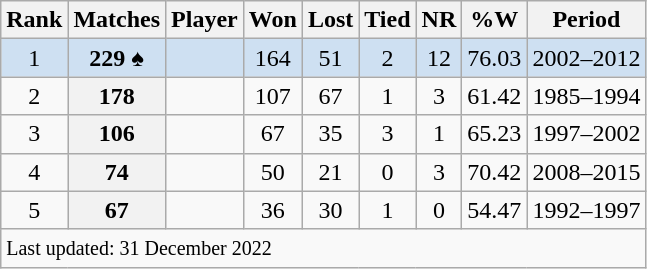<table class="wikitable plainrowheaders sortable">
<tr>
<th scope=col>Rank</th>
<th scope=col>Matches</th>
<th scope=col>Player</th>
<th scope=col>Won</th>
<th scope=col>Lost</th>
<th scope=col>Tied</th>
<th scope=col>NR</th>
<th scope=col>%W</th>
<th scope=col>Period</th>
</tr>
<tr bgcolor=#cee0f2>
<td align=center>1</td>
<th scope=row style="background:#cee0f2; text-align:center;">229 ♠</th>
<td></td>
<td align=center>164</td>
<td align=center>51</td>
<td align=center>2</td>
<td align=center>12</td>
<td align=center>76.03</td>
<td>2002–2012</td>
</tr>
<tr>
<td align=center>2</td>
<th scope=row style=text-align:center;>178</th>
<td></td>
<td align=center>107</td>
<td align=center>67</td>
<td align=center>1</td>
<td align=center>3</td>
<td align=center>61.42</td>
<td>1985–1994</td>
</tr>
<tr>
<td align=center>3</td>
<th scope=row style=text-align:center;>106</th>
<td></td>
<td align=center>67</td>
<td align=center>35</td>
<td align=center>3</td>
<td align=center>1</td>
<td align=center>65.23</td>
<td>1997–2002</td>
</tr>
<tr>
<td align=center>4</td>
<th scope=row style=text-align:center;>74</th>
<td></td>
<td align=center>50</td>
<td align=center>21</td>
<td align=center>0</td>
<td align=center>3</td>
<td align=center>70.42</td>
<td>2008–2015</td>
</tr>
<tr>
<td align=center>5</td>
<th scope=row style=text-align:center;>67</th>
<td></td>
<td align=center>36</td>
<td align=center>30</td>
<td align=center>1</td>
<td align=center>0</td>
<td align=center>54.47</td>
<td>1992–1997</td>
</tr>
<tr class=sortbottom>
<td colspan=9><small>Last updated: 31 December 2022</small></td>
</tr>
</table>
